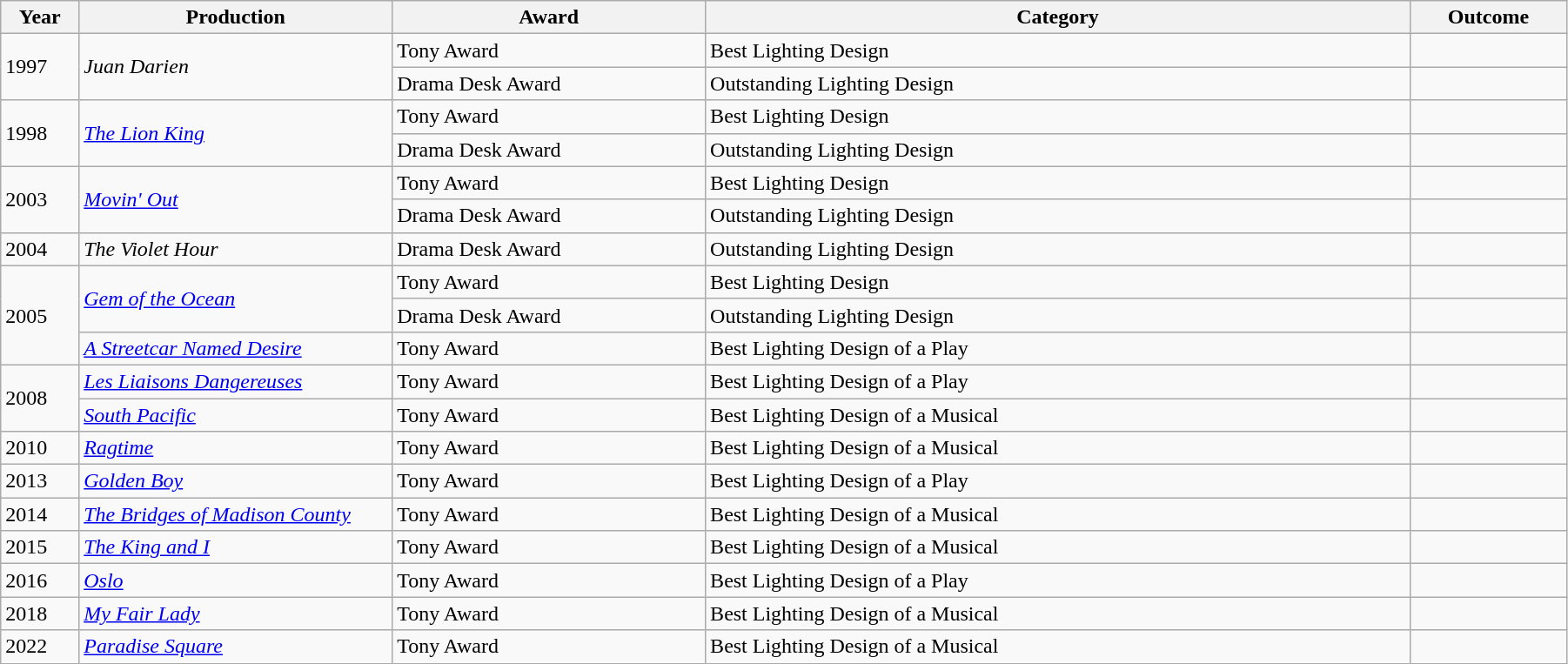<table class="wikitable" style="width:95%;">
<tr>
<th style="width:5%;">Year</th>
<th style="width:20%;">Production</th>
<th style="width:20%;">Award</th>
<th style="width:45%;">Category</th>
<th style="width:10%;">Outcome</th>
</tr>
<tr>
<td rowspan="2">1997</td>
<td rowspan="2"><em>Juan Darien</em></td>
<td>Tony Award</td>
<td>Best Lighting Design</td>
<td></td>
</tr>
<tr>
<td>Drama Desk Award</td>
<td>Outstanding Lighting Design</td>
<td></td>
</tr>
<tr>
<td rowspan="2">1998</td>
<td rowspan="2"><em><a href='#'>The Lion King</a></em></td>
<td>Tony Award</td>
<td>Best Lighting Design</td>
<td></td>
</tr>
<tr>
<td>Drama Desk Award</td>
<td>Outstanding Lighting Design</td>
<td></td>
</tr>
<tr>
<td rowspan="2">2003</td>
<td rowspan="2"><em><a href='#'>Movin' Out</a></em></td>
<td>Tony Award</td>
<td>Best Lighting Design</td>
<td></td>
</tr>
<tr>
<td>Drama Desk Award</td>
<td>Outstanding Lighting Design</td>
<td></td>
</tr>
<tr>
<td>2004</td>
<td><em>The Violet Hour</em></td>
<td>Drama Desk Award</td>
<td>Outstanding Lighting Design</td>
<td></td>
</tr>
<tr>
<td rowspan="3">2005</td>
<td rowspan="2"><em><a href='#'>Gem of the Ocean</a></em></td>
<td>Tony Award</td>
<td>Best Lighting Design</td>
<td></td>
</tr>
<tr>
<td>Drama Desk Award</td>
<td>Outstanding Lighting Design</td>
<td></td>
</tr>
<tr>
<td><em><a href='#'>A Streetcar Named Desire</a></em></td>
<td>Tony Award</td>
<td>Best Lighting Design of a Play</td>
<td></td>
</tr>
<tr>
<td rowspan="2">2008</td>
<td><em><a href='#'>Les Liaisons Dangereuses</a></em></td>
<td>Tony Award</td>
<td>Best Lighting Design of a Play</td>
<td></td>
</tr>
<tr>
<td><em><a href='#'>South Pacific</a></em></td>
<td>Tony Award</td>
<td>Best Lighting Design of a Musical</td>
<td></td>
</tr>
<tr>
<td>2010</td>
<td><em><a href='#'>Ragtime</a></em></td>
<td>Tony Award</td>
<td>Best Lighting Design of a Musical</td>
<td></td>
</tr>
<tr>
<td>2013</td>
<td><em><a href='#'>Golden Boy</a></em></td>
<td>Tony Award</td>
<td>Best Lighting Design of a Play</td>
<td></td>
</tr>
<tr>
<td>2014</td>
<td><em><a href='#'>The Bridges of Madison County</a></em></td>
<td>Tony Award</td>
<td>Best Lighting Design of a Musical</td>
<td></td>
</tr>
<tr>
<td>2015</td>
<td><em><a href='#'>The King and I</a></em></td>
<td>Tony Award</td>
<td>Best Lighting Design of a Musical</td>
<td></td>
</tr>
<tr>
<td>2016</td>
<td><em><a href='#'>Oslo</a></em></td>
<td>Tony Award</td>
<td>Best Lighting Design of a Play</td>
<td></td>
</tr>
<tr>
<td>2018</td>
<td><em><a href='#'>My Fair Lady</a></em></td>
<td>Tony Award</td>
<td>Best Lighting Design of a Musical</td>
<td></td>
</tr>
<tr>
<td>2022</td>
<td><em><a href='#'>Paradise Square</a></em></td>
<td>Tony Award</td>
<td>Best Lighting Design of a Musical</td>
<td></td>
</tr>
</table>
